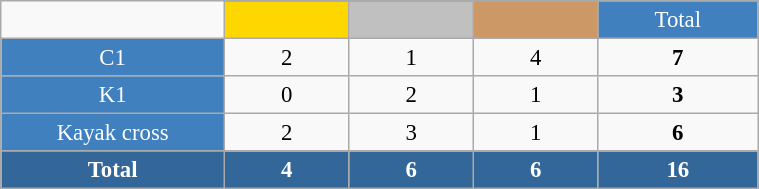<table class="wikitable"  style="font-size:95%; text-align:center; border:gray solid 1px; width:40%;">
<tr>
<td rowspan="2" style="width:3%;"></td>
</tr>
<tr>
<td style="width:2%;" bgcolor=gold></td>
<td style="width:2%;" bgcolor=silver></td>
<td style="width:2%;" bgcolor=cc9966></td>
<td style="width:2%; background-color:#4180be; color:white;">Total</td>
</tr>
<tr>
<td style="background-color:#4180be; color:white;">C1</td>
<td>2</td>
<td>1</td>
<td>4</td>
<td><strong>7</strong></td>
</tr>
<tr>
<td style="background-color:#4180be; color:white;">K1</td>
<td>0</td>
<td>2</td>
<td>1</td>
<td><strong>3</strong></td>
</tr>
<tr>
<td style="background-color:#4180be; color:white;">Kayak cross</td>
<td>2</td>
<td>3</td>
<td>1</td>
<td><strong>6</strong></td>
</tr>
<tr style="background:#369; color:white;">
<td><strong>Total</strong></td>
<td><strong>4</strong></td>
<td><strong>6</strong></td>
<td><strong>6</strong></td>
<td><strong>16</strong></td>
</tr>
</table>
